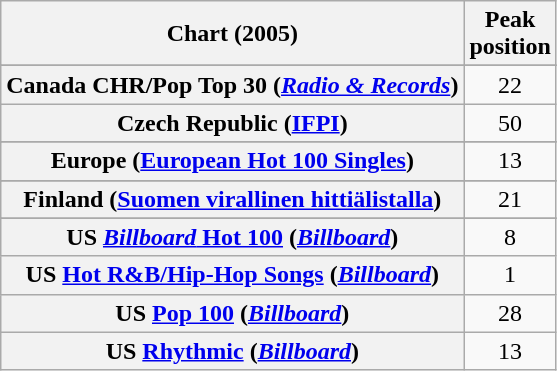<table class="wikitable sortable plainrowheaders" style="text-align:center">
<tr>
<th scope="col">Chart (2005)</th>
<th scope="col">Peak<br>position</th>
</tr>
<tr>
</tr>
<tr>
</tr>
<tr>
</tr>
<tr>
</tr>
<tr>
</tr>
<tr>
<th scope="row">Canada CHR/Pop Top 30 (<em><a href='#'>Radio & Records</a></em>)</th>
<td>22</td>
</tr>
<tr>
<th scope="row">Czech Republic (<a href='#'>IFPI</a>)</th>
<td>50</td>
</tr>
<tr>
</tr>
<tr>
<th scope="row">Europe (<a href='#'>European Hot 100 Singles</a>)</th>
<td>13</td>
</tr>
<tr>
</tr>
<tr>
<th scope="row">Finland (<a href='#'>Suomen virallinen hittiälistalla</a>)</th>
<td>21</td>
</tr>
<tr>
</tr>
<tr>
</tr>
<tr>
</tr>
<tr>
</tr>
<tr>
</tr>
<tr>
</tr>
<tr>
</tr>
<tr>
</tr>
<tr>
</tr>
<tr>
</tr>
<tr>
</tr>
<tr>
</tr>
<tr>
<th scope="row">US <a href='#'><em>Billboard</em> Hot 100</a> (<em><a href='#'>Billboard</a></em>)</th>
<td>8</td>
</tr>
<tr>
<th scope="row">US <a href='#'>Hot R&B/Hip-Hop Songs</a> (<em><a href='#'>Billboard</a></em>)</th>
<td>1</td>
</tr>
<tr>
<th scope="row">US <a href='#'>Pop 100</a> (<em><a href='#'>Billboard</a></em>)</th>
<td>28</td>
</tr>
<tr>
<th scope="row">US <a href='#'>Rhythmic</a> (<em><a href='#'>Billboard</a></em>)</th>
<td>13</td>
</tr>
</table>
